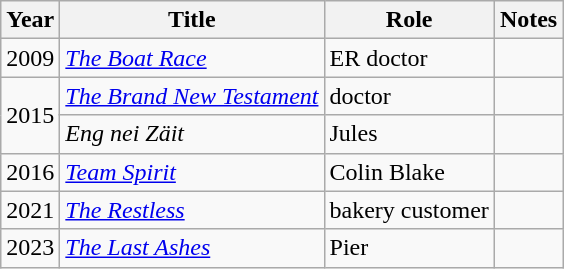<table class="wikitable sortable">
<tr>
<th>Year</th>
<th>Title</th>
<th>Role</th>
<th class="unsortable">Notes</th>
</tr>
<tr>
<td>2009</td>
<td><em><a href='#'>The Boat Race</a></em></td>
<td>ER doctor</td>
<td></td>
</tr>
<tr>
<td rowspan=2>2015</td>
<td><em><a href='#'>The Brand New Testament</a></em></td>
<td>doctor</td>
<td></td>
</tr>
<tr>
<td><em>Eng nei Zäit</em></td>
<td>Jules</td>
<td></td>
</tr>
<tr>
<td>2016</td>
<td><em><a href='#'>Team Spirit</a></em></td>
<td>Colin Blake</td>
<td></td>
</tr>
<tr>
<td>2021</td>
<td><em><a href='#'>The Restless</a></em></td>
<td>bakery customer</td>
<td></td>
</tr>
<tr>
<td>2023</td>
<td><em><a href='#'>The Last Ashes</a></em></td>
<td>Pier</td>
<td></td>
</tr>
</table>
